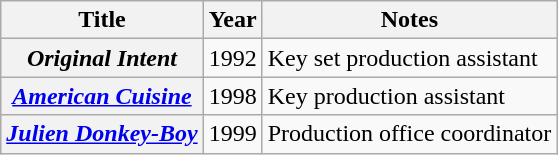<table class="wikitable plainrowheaders sortable">
<tr>
<th scope="col">Title</th>
<th scope="col">Year</th>
<th scope="col" class="unsortable">Notes</th>
</tr>
<tr>
<th scope=row><em>Original Intent</em></th>
<td>1992</td>
<td>Key set production assistant</td>
</tr>
<tr>
<th scope=row><em><a href='#'>American Cuisine</a></em></th>
<td>1998</td>
<td>Key production assistant</td>
</tr>
<tr>
<th scope=row><em><a href='#'>Julien Donkey-Boy</a></em></th>
<td>1999</td>
<td>Production office coordinator</td>
</tr>
</table>
